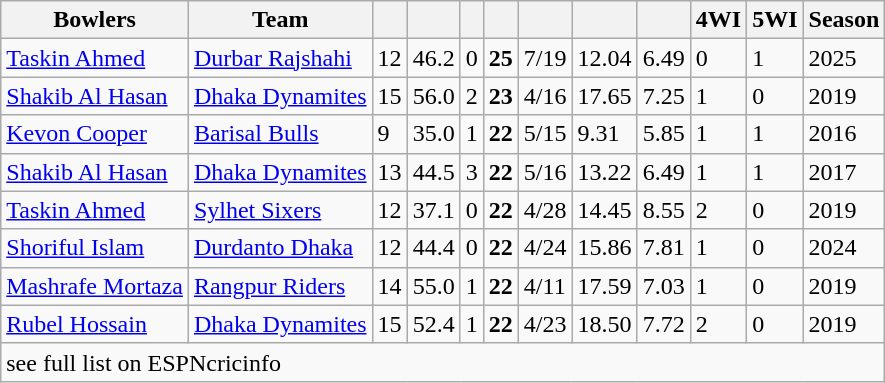<table class="wikitable sortable">
<tr>
<th>Bowlers</th>
<th>Team</th>
<th></th>
<th></th>
<th></th>
<th></th>
<th></th>
<th></th>
<th></th>
<th>4WI</th>
<th>5WI</th>
<th>Season</th>
</tr>
<tr>
<td><a href='#'>Taskin Ahmed</a></td>
<td><a href='#'>Durbar Rajshahi</a></td>
<td>12</td>
<td>46.2</td>
<td>0</td>
<td align=center><strong>25</strong></td>
<td>7/19</td>
<td>12.04</td>
<td>6.49</td>
<td>0</td>
<td>1</td>
<td>2025</td>
</tr>
<tr>
<td><a href='#'>Shakib Al Hasan</a></td>
<td><a href='#'>Dhaka Dynamites</a></td>
<td>15</td>
<td>56.0</td>
<td>2</td>
<td align=center><strong>23</strong></td>
<td>4/16</td>
<td>17.65</td>
<td>7.25</td>
<td>1</td>
<td>0</td>
<td>2019</td>
</tr>
<tr>
<td><a href='#'>Kevon Cooper</a></td>
<td><a href='#'>Barisal Bulls</a></td>
<td>9</td>
<td>35.0</td>
<td>1</td>
<td align=center><strong>22</strong></td>
<td>5/15</td>
<td>9.31</td>
<td>5.85</td>
<td>1</td>
<td>1</td>
<td>2016</td>
</tr>
<tr>
<td><a href='#'>Shakib Al Hasan</a></td>
<td><a href='#'>Dhaka Dynamites</a></td>
<td>13</td>
<td>44.5</td>
<td>3</td>
<td align=center><strong>22</strong></td>
<td>5/16</td>
<td>13.22</td>
<td>6.49</td>
<td>1</td>
<td>1</td>
<td>2017</td>
</tr>
<tr>
<td><a href='#'>Taskin Ahmed</a></td>
<td><a href='#'>Sylhet Sixers</a></td>
<td>12</td>
<td>37.1</td>
<td>0</td>
<td align=center><strong>22</strong></td>
<td>4/28</td>
<td>14.45</td>
<td>8.55</td>
<td>2</td>
<td>0</td>
<td>2019</td>
</tr>
<tr>
<td><a href='#'>Shoriful Islam</a></td>
<td><a href='#'>Durdanto Dhaka</a></td>
<td>12</td>
<td>44.4</td>
<td>0</td>
<td align=center><strong>22</strong></td>
<td>4/24</td>
<td>15.86</td>
<td>7.81</td>
<td>1</td>
<td>0</td>
<td>2024</td>
</tr>
<tr>
<td><a href='#'>Mashrafe Mortaza</a></td>
<td><a href='#'>Rangpur Riders</a></td>
<td>14</td>
<td>55.0</td>
<td>1</td>
<td align="center"><strong>22</strong></td>
<td>4/11</td>
<td>17.59</td>
<td>7.03</td>
<td>1</td>
<td>0</td>
<td>2019</td>
</tr>
<tr>
<td><a href='#'>Rubel Hossain</a></td>
<td><a href='#'>Dhaka Dynamites</a></td>
<td>15</td>
<td>52.4</td>
<td>1</td>
<td align="center"><strong>22</strong></td>
<td>4/23</td>
<td>18.50</td>
<td>7.72</td>
<td>2</td>
<td>0</td>
<td>2019</td>
</tr>
<tr>
<td colspan=15>see full list on ESPNcricinfo</td>
</tr>
</table>
